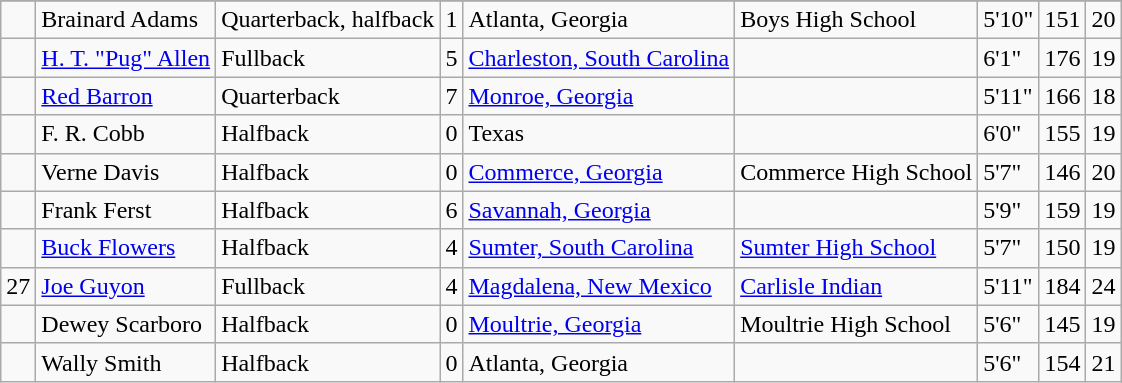<table class="wikitable">
<tr>
</tr>
<tr>
<td></td>
<td>Brainard Adams</td>
<td>Quarterback, halfback</td>
<td>1</td>
<td>Atlanta, Georgia</td>
<td>Boys High School</td>
<td>5'10"</td>
<td>151</td>
<td>20</td>
</tr>
<tr>
<td></td>
<td><a href='#'>H. T. "Pug" Allen</a></td>
<td>Fullback</td>
<td>5</td>
<td><a href='#'>Charleston, South Carolina</a></td>
<td></td>
<td>6'1"</td>
<td>176</td>
<td>19</td>
</tr>
<tr>
<td></td>
<td><a href='#'>Red Barron</a></td>
<td>Quarterback</td>
<td>7</td>
<td><a href='#'>Monroe, Georgia</a></td>
<td></td>
<td>5'11"</td>
<td>166</td>
<td>18</td>
</tr>
<tr>
<td></td>
<td>F. R. Cobb</td>
<td>Halfback</td>
<td>0</td>
<td>Texas</td>
<td></td>
<td>6'0"</td>
<td>155</td>
<td>19</td>
</tr>
<tr>
<td></td>
<td>Verne Davis</td>
<td>Halfback</td>
<td>0</td>
<td><a href='#'>Commerce, Georgia</a></td>
<td>Commerce High School</td>
<td>5'7"</td>
<td>146</td>
<td>20</td>
</tr>
<tr>
<td></td>
<td>Frank Ferst</td>
<td>Halfback</td>
<td>6</td>
<td><a href='#'>Savannah, Georgia</a></td>
<td></td>
<td>5'9"</td>
<td>159</td>
<td>19</td>
</tr>
<tr>
<td></td>
<td><a href='#'>Buck Flowers</a></td>
<td>Halfback</td>
<td>4</td>
<td><a href='#'>Sumter, South Carolina</a></td>
<td><a href='#'>Sumter High School</a></td>
<td>5'7"</td>
<td>150</td>
<td>19</td>
</tr>
<tr>
<td>27</td>
<td><a href='#'>Joe Guyon</a></td>
<td>Fullback</td>
<td>4</td>
<td><a href='#'>Magdalena, New Mexico</a></td>
<td><a href='#'>Carlisle Indian</a></td>
<td>5'11"</td>
<td>184</td>
<td>24</td>
</tr>
<tr>
<td></td>
<td>Dewey Scarboro</td>
<td>Halfback</td>
<td>0</td>
<td><a href='#'>Moultrie, Georgia</a></td>
<td>Moultrie High School</td>
<td>5'6"</td>
<td>145</td>
<td>19</td>
</tr>
<tr>
<td></td>
<td>Wally Smith</td>
<td>Halfback</td>
<td>0</td>
<td>Atlanta, Georgia</td>
<td></td>
<td>5'6"</td>
<td>154</td>
<td>21</td>
</tr>
</table>
